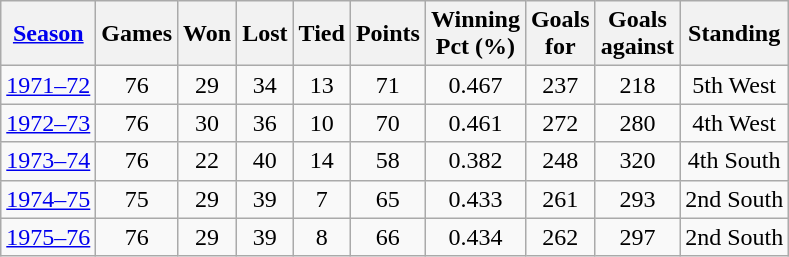<table class="wikitable" style="text-align:center">
<tr>
<th><a href='#'>Season</a></th>
<th>Games</th>
<th>Won</th>
<th>Lost</th>
<th>Tied</th>
<th>Points</th>
<th>Winning<br> Pct (%)</th>
<th>Goals<br>for</th>
<th>Goals<br>against</th>
<th>Standing</th>
</tr>
<tr>
<td><a href='#'>1971–72</a></td>
<td>76</td>
<td>29</td>
<td>34</td>
<td>13</td>
<td>71</td>
<td>0.467</td>
<td>237</td>
<td>218</td>
<td>5th West</td>
</tr>
<tr>
<td><a href='#'>1972–73</a></td>
<td>76</td>
<td>30</td>
<td>36</td>
<td>10</td>
<td>70</td>
<td>0.461</td>
<td>272</td>
<td>280</td>
<td>4th West</td>
</tr>
<tr>
<td><a href='#'>1973–74</a></td>
<td>76</td>
<td>22</td>
<td>40</td>
<td>14</td>
<td>58</td>
<td>0.382</td>
<td>248</td>
<td>320</td>
<td>4th South</td>
</tr>
<tr>
<td><a href='#'>1974–75</a></td>
<td>75</td>
<td>29</td>
<td>39</td>
<td>7</td>
<td>65</td>
<td>0.433</td>
<td>261</td>
<td>293</td>
<td>2nd South</td>
</tr>
<tr>
<td><a href='#'>1975–76</a></td>
<td>76</td>
<td>29</td>
<td>39</td>
<td>8</td>
<td>66</td>
<td>0.434</td>
<td>262</td>
<td>297</td>
<td>2nd South</td>
</tr>
</table>
